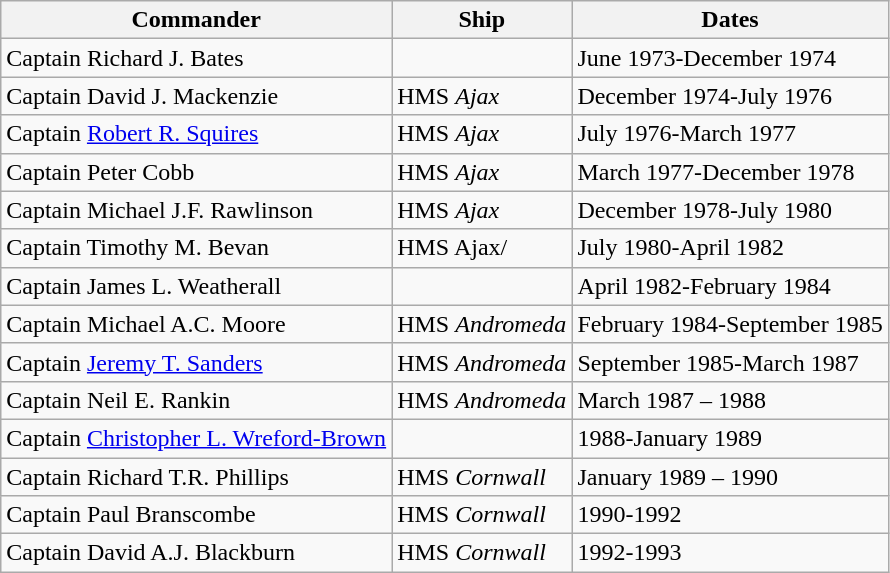<table class="wikitable">
<tr>
<th>Commander</th>
<th>Ship</th>
<th>Dates</th>
</tr>
<tr>
<td>Captain Richard J. Bates</td>
<td></td>
<td>June 1973-December 1974</td>
</tr>
<tr>
<td>Captain David J. Mackenzie</td>
<td>HMS <em>Ajax</em></td>
<td>December 1974-July 1976</td>
</tr>
<tr>
<td>Captain <a href='#'>Robert R. Squires</a></td>
<td>HMS <em>Ajax</em></td>
<td>July 1976-March 1977</td>
</tr>
<tr>
<td>Captain Peter Cobb</td>
<td>HMS <em>Ajax</em></td>
<td>March 1977-December 1978</td>
</tr>
<tr>
<td>Captain Michael J.F. Rawlinson</td>
<td>HMS <em>Ajax</em></td>
<td>December 1978-July 1980</td>
</tr>
<tr>
<td>Captain Timothy M. Bevan</td>
<td>HMS Ajax/</td>
<td>July 1980-April 1982</td>
</tr>
<tr>
<td>Captain James L. Weatherall</td>
<td></td>
<td>April 1982-February 1984</td>
</tr>
<tr>
<td>Captain Michael A.C. Moore</td>
<td>HMS <em>Andromeda</em></td>
<td>February 1984-September 1985</td>
</tr>
<tr>
<td>Captain <a href='#'>Jeremy T. Sanders</a></td>
<td>HMS <em>Andromeda</em></td>
<td>September 1985-March 1987</td>
</tr>
<tr>
<td>Captain Neil E. Rankin</td>
<td>HMS <em>Andromeda</em></td>
<td>March 1987 – 1988</td>
</tr>
<tr>
<td>Captain <a href='#'>Christopher L. Wreford-Brown</a></td>
<td></td>
<td>1988-January 1989</td>
</tr>
<tr>
<td>Captain Richard T.R. Phillips</td>
<td>HMS <em>Cornwall</em></td>
<td>January 1989 – 1990</td>
</tr>
<tr>
<td>Captain Paul Branscombe</td>
<td>HMS <em>Cornwall</em></td>
<td>1990-1992</td>
</tr>
<tr>
<td>Captain David A.J. Blackburn</td>
<td>HMS <em>Cornwall</em></td>
<td>1992-1993</td>
</tr>
</table>
